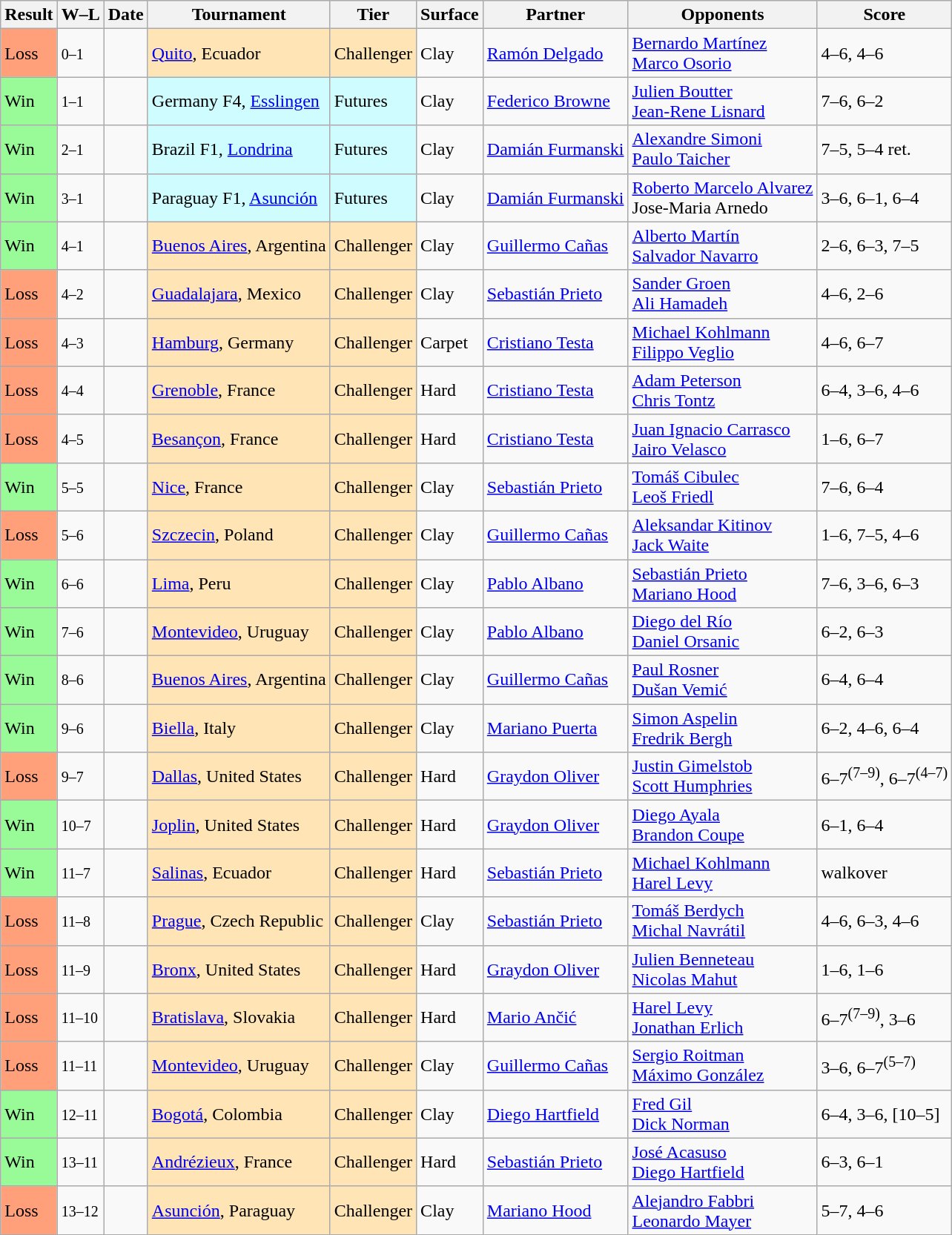<table class="sortable wikitable">
<tr>
<th>Result</th>
<th class="unsortable">W–L</th>
<th>Date</th>
<th>Tournament</th>
<th>Tier</th>
<th>Surface</th>
<th>Partner</th>
<th>Opponents</th>
<th class="unsortable">Score</th>
</tr>
<tr>
<td style="background:#ffa07a;">Loss</td>
<td><small>0–1</small></td>
<td></td>
<td style="background:moccasin;"><a href='#'>Quito</a>, Ecuador</td>
<td style="background:moccasin;">Challenger</td>
<td>Clay</td>
<td> <a href='#'>Ramón Delgado</a></td>
<td> <a href='#'>Bernardo Martínez</a> <br>  <a href='#'>Marco Osorio</a></td>
<td>4–6, 4–6</td>
</tr>
<tr>
<td style="background:#98fb98;">Win</td>
<td><small>1–1</small></td>
<td></td>
<td style="background:#cffcff;">Germany F4, <a href='#'>Esslingen</a></td>
<td style="background:#cffcff;">Futures</td>
<td>Clay</td>
<td> <a href='#'>Federico Browne</a></td>
<td> <a href='#'>Julien Boutter</a> <br>  <a href='#'>Jean-Rene Lisnard</a></td>
<td>7–6, 6–2</td>
</tr>
<tr>
<td style="background:#98fb98;">Win</td>
<td><small>2–1</small></td>
<td></td>
<td style="background:#cffcff;">Brazil F1, <a href='#'>Londrina</a></td>
<td style="background:#cffcff;">Futures</td>
<td>Clay</td>
<td> <a href='#'>Damián Furmanski</a></td>
<td> <a href='#'>Alexandre Simoni</a> <br>  <a href='#'>Paulo Taicher</a></td>
<td>7–5, 5–4 ret.</td>
</tr>
<tr>
<td style="background:#98fb98;">Win</td>
<td><small>3–1</small></td>
<td></td>
<td style="background:#cffcff;">Paraguay F1, <a href='#'>Asunción</a></td>
<td style="background:#cffcff;">Futures</td>
<td>Clay</td>
<td> <a href='#'>Damián Furmanski</a></td>
<td> <a href='#'>Roberto Marcelo Alvarez</a> <br>  Jose-Maria Arnedo</td>
<td>3–6, 6–1, 6–4</td>
</tr>
<tr>
<td style="background:#98fb98;">Win</td>
<td><small>4–1</small></td>
<td></td>
<td style="background:moccasin;"><a href='#'>Buenos Aires</a>, Argentina</td>
<td style="background:moccasin;">Challenger</td>
<td>Clay</td>
<td> <a href='#'>Guillermo Cañas</a></td>
<td> <a href='#'>Alberto Martín</a> <br>  <a href='#'>Salvador Navarro</a></td>
<td>2–6, 6–3, 7–5</td>
</tr>
<tr>
<td style="background:#ffa07a;">Loss</td>
<td><small>4–2</small></td>
<td></td>
<td style="background:moccasin;"><a href='#'>Guadalajara</a>, Mexico</td>
<td style="background:moccasin;">Challenger</td>
<td>Clay</td>
<td> <a href='#'>Sebastián Prieto</a></td>
<td> <a href='#'>Sander Groen</a> <br>  <a href='#'>Ali Hamadeh</a></td>
<td>4–6, 2–6</td>
</tr>
<tr>
<td style="background:#ffa07a;">Loss</td>
<td><small>4–3</small></td>
<td></td>
<td style="background:moccasin;"><a href='#'>Hamburg</a>, Germany</td>
<td style="background:moccasin;">Challenger</td>
<td>Carpet</td>
<td> <a href='#'>Cristiano Testa</a></td>
<td> <a href='#'>Michael Kohlmann</a> <br>  <a href='#'>Filippo Veglio</a></td>
<td>4–6, 6–7</td>
</tr>
<tr>
<td style="background:#ffa07a;">Loss</td>
<td><small>4–4</small></td>
<td></td>
<td style="background:moccasin;"><a href='#'>Grenoble</a>, France</td>
<td style="background:moccasin;">Challenger</td>
<td>Hard</td>
<td> <a href='#'>Cristiano Testa</a></td>
<td> <a href='#'>Adam Peterson</a> <br>  <a href='#'>Chris Tontz</a></td>
<td>6–4, 3–6, 4–6</td>
</tr>
<tr>
<td style="background:#ffa07a;">Loss</td>
<td><small>4–5</small></td>
<td></td>
<td style="background:moccasin;"><a href='#'>Besançon</a>, France</td>
<td style="background:moccasin;">Challenger</td>
<td>Hard</td>
<td> <a href='#'>Cristiano Testa</a></td>
<td> <a href='#'>Juan Ignacio Carrasco</a> <br>  <a href='#'>Jairo Velasco</a></td>
<td>1–6, 6–7</td>
</tr>
<tr>
<td style="background:#98fb98;">Win</td>
<td><small>5–5</small></td>
<td></td>
<td style="background:moccasin;"><a href='#'>Nice</a>, France</td>
<td style="background:moccasin;">Challenger</td>
<td>Clay</td>
<td> <a href='#'>Sebastián Prieto</a></td>
<td> <a href='#'>Tomáš Cibulec</a> <br>  <a href='#'>Leoš Friedl</a></td>
<td>7–6, 6–4</td>
</tr>
<tr>
<td style="background:#ffa07a;">Loss</td>
<td><small>5–6</small></td>
<td></td>
<td style="background:moccasin;"><a href='#'>Szczecin</a>, Poland</td>
<td style="background:moccasin;">Challenger</td>
<td>Clay</td>
<td> <a href='#'>Guillermo Cañas</a></td>
<td> <a href='#'>Aleksandar Kitinov</a> <br>  <a href='#'>Jack Waite</a></td>
<td>1–6, 7–5, 4–6</td>
</tr>
<tr>
<td style="background:#98fb98;">Win</td>
<td><small>6–6</small></td>
<td></td>
<td style="background:moccasin;"><a href='#'>Lima</a>, Peru</td>
<td style="background:moccasin;">Challenger</td>
<td>Clay</td>
<td> <a href='#'>Pablo Albano</a></td>
<td> <a href='#'>Sebastián Prieto</a> <br>  <a href='#'>Mariano Hood</a></td>
<td>7–6, 3–6, 6–3</td>
</tr>
<tr>
<td style="background:#98fb98;">Win</td>
<td><small>7–6</small></td>
<td></td>
<td style="background:moccasin;"><a href='#'>Montevideo</a>, Uruguay</td>
<td style="background:moccasin;">Challenger</td>
<td>Clay</td>
<td> <a href='#'>Pablo Albano</a></td>
<td> <a href='#'>Diego del Río</a> <br>  <a href='#'>Daniel Orsanic</a></td>
<td>6–2, 6–3</td>
</tr>
<tr>
<td style="background:#98fb98;">Win</td>
<td><small>8–6</small></td>
<td></td>
<td style="background:moccasin;"><a href='#'>Buenos Aires</a>, Argentina</td>
<td style="background:moccasin;">Challenger</td>
<td>Clay</td>
<td> <a href='#'>Guillermo Cañas</a></td>
<td> <a href='#'>Paul Rosner</a> <br>  <a href='#'>Dušan Vemić</a></td>
<td>6–4, 6–4</td>
</tr>
<tr>
<td style="background:#98fb98;">Win</td>
<td><small>9–6</small></td>
<td></td>
<td style="background:moccasin;"><a href='#'>Biella</a>, Italy</td>
<td style="background:moccasin;">Challenger</td>
<td>Clay</td>
<td> <a href='#'>Mariano Puerta</a></td>
<td> <a href='#'>Simon Aspelin</a> <br>  <a href='#'>Fredrik Bergh</a></td>
<td>6–2, 4–6, 6–4</td>
</tr>
<tr>
<td style="background:#ffa07a;">Loss</td>
<td><small>9–7</small></td>
<td></td>
<td style="background:moccasin;"><a href='#'>Dallas</a>, United States</td>
<td style="background:moccasin;">Challenger</td>
<td>Hard</td>
<td> <a href='#'>Graydon Oliver</a></td>
<td> <a href='#'>Justin Gimelstob</a> <br>  <a href='#'>Scott Humphries</a></td>
<td>6–7<sup>(7–9)</sup>, 6–7<sup>(4–7)</sup></td>
</tr>
<tr>
<td style="background:#98fb98;">Win</td>
<td><small>10–7</small></td>
<td></td>
<td style="background:moccasin;"><a href='#'>Joplin</a>, United States</td>
<td style="background:moccasin;">Challenger</td>
<td>Hard</td>
<td> <a href='#'>Graydon Oliver</a></td>
<td> <a href='#'>Diego Ayala</a> <br>  <a href='#'>Brandon Coupe</a></td>
<td>6–1, 6–4</td>
</tr>
<tr>
<td style="background:#98fb98;">Win</td>
<td><small>11–7</small></td>
<td></td>
<td style="background:moccasin;"><a href='#'>Salinas</a>, Ecuador</td>
<td style="background:moccasin;">Challenger</td>
<td>Hard</td>
<td> <a href='#'>Sebastián Prieto</a></td>
<td> <a href='#'>Michael Kohlmann</a> <br>  <a href='#'>Harel Levy</a></td>
<td>walkover</td>
</tr>
<tr>
<td style="background:#ffa07a;">Loss</td>
<td><small>11–8</small></td>
<td></td>
<td style="background:moccasin;"><a href='#'>Prague</a>, Czech Republic</td>
<td style="background:moccasin;">Challenger</td>
<td>Clay</td>
<td> <a href='#'>Sebastián Prieto</a></td>
<td> <a href='#'>Tomáš Berdych</a> <br>  <a href='#'>Michal Navrátil</a></td>
<td>4–6, 6–3, 4–6</td>
</tr>
<tr>
<td style="background:#ffa07a;">Loss</td>
<td><small>11–9</small></td>
<td></td>
<td style="background:moccasin;"><a href='#'>Bronx</a>, United States</td>
<td style="background:moccasin;">Challenger</td>
<td>Hard</td>
<td> <a href='#'>Graydon Oliver</a></td>
<td> <a href='#'>Julien Benneteau</a> <br>  <a href='#'>Nicolas Mahut</a></td>
<td>1–6, 1–6</td>
</tr>
<tr>
<td style="background:#ffa07a;">Loss</td>
<td><small>11–10</small></td>
<td></td>
<td style="background:moccasin;"><a href='#'>Bratislava</a>, Slovakia</td>
<td style="background:moccasin;">Challenger</td>
<td>Hard</td>
<td> <a href='#'>Mario Ančić</a></td>
<td> <a href='#'>Harel Levy</a> <br>  <a href='#'>Jonathan Erlich</a></td>
<td>6–7<sup>(7–9)</sup>, 3–6</td>
</tr>
<tr>
<td style="background:#ffa07a;">Loss</td>
<td><small>11–11</small></td>
<td></td>
<td style="background:moccasin;"><a href='#'>Montevideo</a>, Uruguay</td>
<td style="background:moccasin;">Challenger</td>
<td>Clay</td>
<td> <a href='#'>Guillermo Cañas</a></td>
<td> <a href='#'>Sergio Roitman</a> <br>  <a href='#'>Máximo González</a></td>
<td>3–6, 6–7<sup>(5–7)</sup></td>
</tr>
<tr>
<td style="background:#98fb98;">Win</td>
<td><small>12–11</small></td>
<td></td>
<td style="background:moccasin;"><a href='#'>Bogotá</a>, Colombia</td>
<td style="background:moccasin;">Challenger</td>
<td>Clay</td>
<td> <a href='#'>Diego Hartfield</a></td>
<td> <a href='#'>Fred Gil</a> <br>  <a href='#'>Dick Norman</a></td>
<td>6–4, 3–6, [10–5]</td>
</tr>
<tr>
<td style="background:#98fb98;">Win</td>
<td><small>13–11</small></td>
<td></td>
<td style="background:moccasin;"><a href='#'>Andrézieux</a>, France</td>
<td style="background:moccasin;">Challenger</td>
<td>Hard</td>
<td> <a href='#'>Sebastián Prieto</a></td>
<td> <a href='#'>José Acasuso</a> <br>  <a href='#'>Diego Hartfield</a></td>
<td>6–3, 6–1</td>
</tr>
<tr>
<td style="background:#ffa07a;">Loss</td>
<td><small>13–12</small></td>
<td></td>
<td style="background:moccasin;"><a href='#'>Asunción</a>, Paraguay</td>
<td style="background:moccasin;">Challenger</td>
<td>Clay</td>
<td> <a href='#'>Mariano Hood</a></td>
<td> <a href='#'>Alejandro Fabbri</a> <br>  <a href='#'>Leonardo Mayer</a></td>
<td>5–7, 4–6</td>
</tr>
</table>
